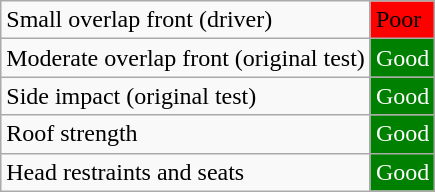<table class="wikitable">
<tr>
<td>Small overlap front (driver)</td>
<td style="color:black;background:red">Poor</td>
</tr>
<tr>
<td>Moderate overlap front (original test)</td>
<td style="color:white;background:green">Good</td>
</tr>
<tr>
<td>Side impact (original test)</td>
<td style="color:white;background:green">Good</td>
</tr>
<tr>
<td>Roof strength</td>
<td style="color:white;background:green">Good</td>
</tr>
<tr>
<td>Head restraints and seats</td>
<td style="color:white;background:green">Good</td>
</tr>
</table>
